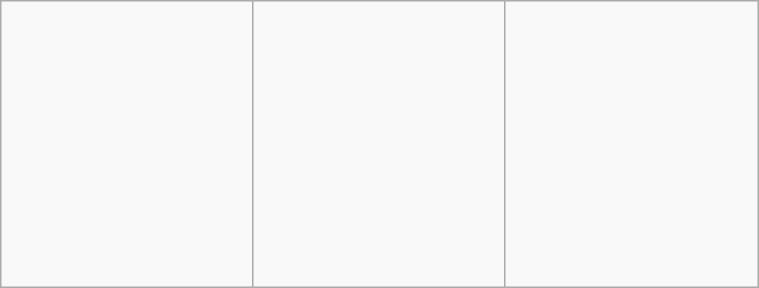<table class="wikitable" style="width: 40%; height: 12em;">
<tr>
<td></td>
<td></td>
<td></td>
</tr>
</table>
